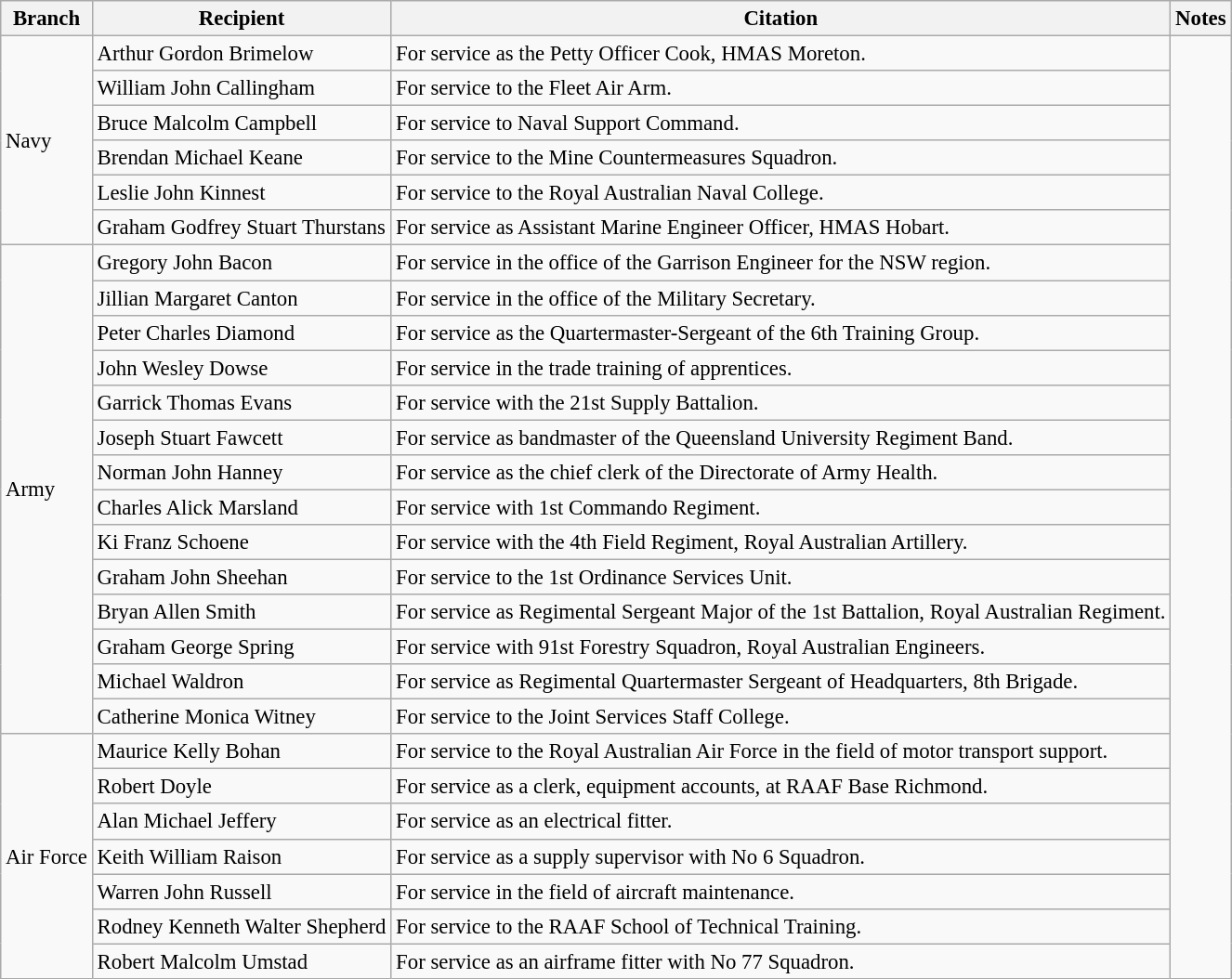<table class="wikitable" style="font-size:95%;">
<tr>
<th>Branch</th>
<th>Recipient</th>
<th>Citation</th>
<th>Notes</th>
</tr>
<tr>
<td rowspan=6>Navy</td>
<td> Arthur Gordon Brimelow</td>
<td>For service as the Petty Officer Cook, HMAS Moreton.</td>
<td rowspan=30></td>
</tr>
<tr>
<td> William John Callingham</td>
<td>For service to the Fleet Air Arm.</td>
</tr>
<tr>
<td> Bruce Malcolm Campbell</td>
<td>For service to Naval Support Command.</td>
</tr>
<tr>
<td> Brendan Michael Keane</td>
<td>For service to the Mine Countermeasures Squadron.</td>
</tr>
<tr>
<td> Leslie John Kinnest</td>
<td>For service to the Royal Australian Naval College.</td>
</tr>
<tr>
<td> Graham Godfrey Stuart Thurstans</td>
<td>For service as Assistant Marine Engineer Officer, HMAS Hobart.</td>
</tr>
<tr>
<td rowspan=14>Army</td>
<td> Gregory John Bacon</td>
<td>For service in the office of the Garrison Engineer for the NSW region.</td>
</tr>
<tr>
<td> Jillian Margaret Canton</td>
<td>For service in the office of the Military Secretary.</td>
</tr>
<tr>
<td> Peter Charles Diamond</td>
<td>For service as the Quartermaster-Sergeant of the 6th Training Group.</td>
</tr>
<tr>
<td> John Wesley Dowse</td>
<td>For service in the trade training of apprentices.</td>
</tr>
<tr>
<td> Garrick Thomas Evans</td>
<td>For service with the 21st Supply Battalion.</td>
</tr>
<tr>
<td> Joseph Stuart Fawcett</td>
<td>For service as bandmaster of the Queensland University Regiment Band.</td>
</tr>
<tr>
<td> Norman John Hanney</td>
<td>For service as the chief clerk of the Directorate of Army Health.</td>
</tr>
<tr>
<td> Charles Alick Marsland</td>
<td>For service with 1st Commando Regiment.</td>
</tr>
<tr>
<td> Ki Franz Schoene</td>
<td>For service with the 4th Field Regiment, Royal Australian Artillery.</td>
</tr>
<tr>
<td> Graham John Sheehan</td>
<td>For service to the 1st Ordinance Services Unit.</td>
</tr>
<tr>
<td> Bryan Allen Smith</td>
<td>For service as Regimental Sergeant Major of the 1st Battalion, Royal Australian Regiment.</td>
</tr>
<tr>
<td> Graham George Spring</td>
<td>For service with 91st Forestry Squadron, Royal Australian Engineers.</td>
</tr>
<tr>
<td> Michael Waldron</td>
<td>For service as Regimental Quartermaster Sergeant of Headquarters, 8th Brigade.</td>
</tr>
<tr>
<td> Catherine Monica Witney</td>
<td>For service to the Joint Services Staff College.</td>
</tr>
<tr>
<td rowspan=8>Air Force</td>
<td> Maurice Kelly Bohan</td>
<td>For service to the Royal Australian Air Force in the field of motor transport support.</td>
</tr>
<tr>
<td> Robert Doyle</td>
<td>For service as a clerk, equipment accounts, at RAAF Base Richmond.</td>
</tr>
<tr>
<td> Alan Michael Jeffery</td>
<td>For service as an electrical fitter.</td>
</tr>
<tr>
<td> Keith William Raison</td>
<td>For service as a supply supervisor with No 6 Squadron.</td>
</tr>
<tr>
<td> Warren John Russell</td>
<td>For service in the field of aircraft maintenance.</td>
</tr>
<tr>
<td> Rodney Kenneth Walter Shepherd</td>
<td>For service to the RAAF School of Technical Training.</td>
</tr>
<tr>
<td> Robert Malcolm Umstad</td>
<td>For service as an airframe fitter with No 77 Squadron.</td>
</tr>
</table>
